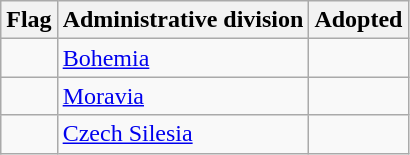<table class="wikitable sortable">
<tr>
<th class="unsortable">Flag</th>
<th>Administrative division</th>
<th>Adopted</th>
</tr>
<tr>
<td></td>
<td><a href='#'>Bohemia</a></td>
<td></td>
</tr>
<tr>
<td></td>
<td><a href='#'>Moravia</a></td>
<td></td>
</tr>
<tr>
<td></td>
<td><a href='#'>Czech Silesia</a></td>
<td></td>
</tr>
</table>
